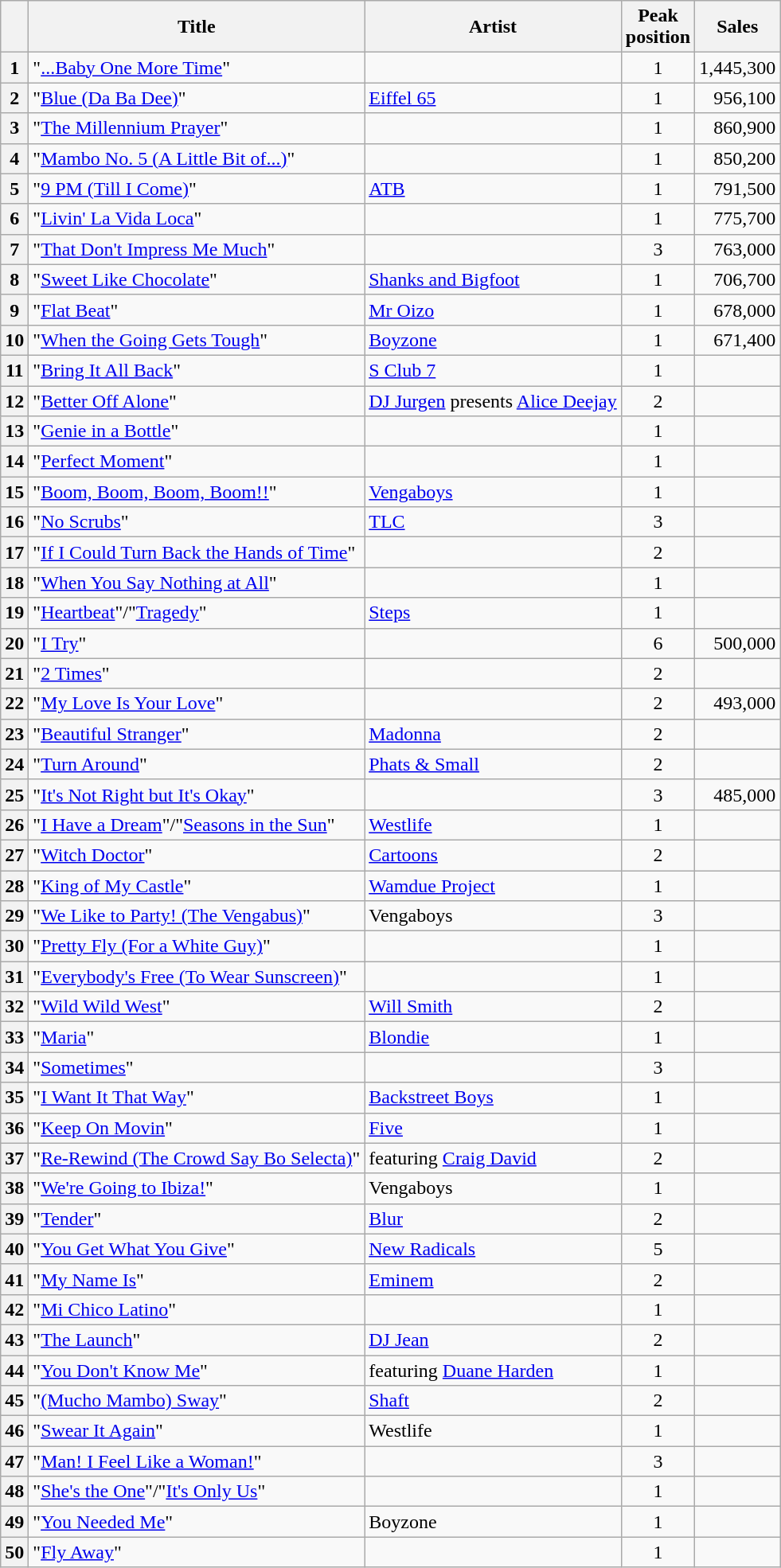<table class="wikitable sortable plainrowheaders">
<tr>
<th scope=col></th>
<th scope=col>Title</th>
<th scope=col>Artist</th>
<th scope=col>Peak<br>position</th>
<th scope=col>Sales</th>
</tr>
<tr>
<th scope=row style="text-align:center;">1</th>
<td>"<a href='#'>...Baby One More Time</a>"</td>
<td></td>
<td align="center">1</td>
<td align="right">1,445,300</td>
</tr>
<tr>
<th scope=row style="text-align:center;">2</th>
<td>"<a href='#'>Blue (Da Ba Dee)</a>"</td>
<td><a href='#'>Eiffel 65</a></td>
<td align="center">1</td>
<td align="right">956,100</td>
</tr>
<tr>
<th scope=row style="text-align:center;">3</th>
<td>"<a href='#'>The Millennium Prayer</a>"</td>
<td></td>
<td align="center">1</td>
<td align="right">860,900</td>
</tr>
<tr>
<th scope=row style="text-align:center;">4</th>
<td>"<a href='#'>Mambo No. 5 (A Little Bit of...)</a>"</td>
<td></td>
<td align="center">1</td>
<td align="right">850,200</td>
</tr>
<tr>
<th scope=row style="text-align:center;">5</th>
<td>"<a href='#'>9 PM (Till I Come)</a>"</td>
<td><a href='#'>ATB</a></td>
<td align="center">1</td>
<td align="right">791,500</td>
</tr>
<tr>
<th scope=row style="text-align:center;">6</th>
<td>"<a href='#'>Livin' La Vida Loca</a>"</td>
<td></td>
<td align="center">1</td>
<td align="right">775,700</td>
</tr>
<tr>
<th scope=row style="text-align:center;">7</th>
<td>"<a href='#'>That Don't Impress Me Much</a>"</td>
<td></td>
<td align="center">3</td>
<td align="right">763,000</td>
</tr>
<tr>
<th scope=row style="text-align:center;">8</th>
<td>"<a href='#'>Sweet Like Chocolate</a>"</td>
<td><a href='#'>Shanks and Bigfoot</a></td>
<td align="center">1</td>
<td align="right">706,700</td>
</tr>
<tr>
<th scope=row style="text-align:center;">9</th>
<td>"<a href='#'>Flat Beat</a>"</td>
<td><a href='#'>Mr Oizo</a></td>
<td align="center">1</td>
<td align="right">678,000</td>
</tr>
<tr>
<th scope=row style="text-align:center;">10</th>
<td>"<a href='#'>When the Going Gets Tough</a>"</td>
<td><a href='#'>Boyzone</a></td>
<td align="center">1</td>
<td align="right">671,400</td>
</tr>
<tr>
<th scope=row style="text-align:center;">11</th>
<td>"<a href='#'>Bring It All Back</a>"</td>
<td><a href='#'>S Club 7</a></td>
<td align="center">1</td>
<td></td>
</tr>
<tr>
<th scope=row style="text-align:center;">12</th>
<td>"<a href='#'>Better Off Alone</a>"</td>
<td><a href='#'>DJ Jurgen</a> presents <a href='#'>Alice Deejay</a></td>
<td align="center">2</td>
<td></td>
</tr>
<tr>
<th scope=row style="text-align:center;">13</th>
<td>"<a href='#'>Genie in a Bottle</a>"</td>
<td></td>
<td align="center">1</td>
<td></td>
</tr>
<tr>
<th scope=row style="text-align:center;">14</th>
<td>"<a href='#'>Perfect Moment</a>"</td>
<td></td>
<td align="center">1</td>
<td></td>
</tr>
<tr>
<th scope=row style="text-align:center;">15</th>
<td>"<a href='#'>Boom, Boom, Boom, Boom!!</a>"</td>
<td><a href='#'>Vengaboys</a></td>
<td align="center">1</td>
<td></td>
</tr>
<tr>
<th scope=row style="text-align:center;">16</th>
<td>"<a href='#'>No Scrubs</a>"</td>
<td><a href='#'>TLC</a></td>
<td align="center">3</td>
<td></td>
</tr>
<tr>
<th scope=row style="text-align:center;">17</th>
<td>"<a href='#'>If I Could Turn Back the Hands of Time</a>"</td>
<td></td>
<td align="center">2</td>
<td></td>
</tr>
<tr>
<th scope=row style="text-align:center;">18</th>
<td>"<a href='#'>When You Say Nothing at All</a>"</td>
<td></td>
<td align="center">1</td>
<td></td>
</tr>
<tr>
<th scope=row style="text-align:center;">19</th>
<td>"<a href='#'>Heartbeat</a>"/"<a href='#'>Tragedy</a>"</td>
<td><a href='#'>Steps</a></td>
<td align="center">1</td>
<td></td>
</tr>
<tr>
<th scope=row style="text-align:center;">20</th>
<td>"<a href='#'>I Try</a>"</td>
<td></td>
<td align="center">6</td>
<td align="right">500,000</td>
</tr>
<tr>
<th scope=row style="text-align:center;">21</th>
<td>"<a href='#'>2 Times</a>"</td>
<td></td>
<td align="center">2</td>
<td></td>
</tr>
<tr>
<th scope=row style="text-align:center;">22</th>
<td>"<a href='#'>My Love Is Your Love</a>"</td>
<td></td>
<td align="center">2</td>
<td align="right">493,000</td>
</tr>
<tr>
<th scope=row style="text-align:center;">23</th>
<td>"<a href='#'>Beautiful Stranger</a>"</td>
<td><a href='#'>Madonna</a></td>
<td align="center">2</td>
<td></td>
</tr>
<tr>
<th scope=row style="text-align:center;">24</th>
<td>"<a href='#'>Turn Around</a>"</td>
<td><a href='#'>Phats & Small</a></td>
<td align="center">2</td>
<td></td>
</tr>
<tr>
<th scope=row style="text-align:center;">25</th>
<td>"<a href='#'>It's Not Right but It's Okay</a>"</td>
<td></td>
<td align="center">3</td>
<td align="right">485,000</td>
</tr>
<tr>
<th scope=row style="text-align:center;">26</th>
<td>"<a href='#'>I Have a Dream</a>"/"<a href='#'>Seasons in the Sun</a>"</td>
<td><a href='#'>Westlife</a></td>
<td align="center">1</td>
<td></td>
</tr>
<tr>
<th scope=row style="text-align:center;">27</th>
<td>"<a href='#'>Witch Doctor</a>"</td>
<td><a href='#'>Cartoons</a></td>
<td align="center">2</td>
<td></td>
</tr>
<tr>
<th scope=row style="text-align:center;">28</th>
<td>"<a href='#'>King of My Castle</a>"</td>
<td><a href='#'>Wamdue Project</a></td>
<td align="center">1</td>
<td></td>
</tr>
<tr>
<th scope=row style="text-align:center;">29</th>
<td>"<a href='#'>We Like to Party! (The Vengabus)</a>"</td>
<td>Vengaboys</td>
<td align="center">3</td>
<td></td>
</tr>
<tr>
<th scope=row style="text-align:center;">30</th>
<td>"<a href='#'>Pretty Fly (For a White Guy)</a>"</td>
<td></td>
<td align="center">1</td>
<td></td>
</tr>
<tr>
<th scope=row style="text-align:center;">31</th>
<td>"<a href='#'>Everybody's Free (To Wear Sunscreen)</a>"</td>
<td></td>
<td align="center">1</td>
<td></td>
</tr>
<tr>
<th scope=row style="text-align:center;">32</th>
<td>"<a href='#'>Wild Wild West</a>"</td>
<td><a href='#'>Will Smith</a></td>
<td align="center">2</td>
<td></td>
</tr>
<tr>
<th scope=row style="text-align:center;">33</th>
<td>"<a href='#'>Maria</a>"</td>
<td><a href='#'>Blondie</a></td>
<td align="center">1</td>
<td></td>
</tr>
<tr>
<th scope=row style="text-align:center;">34</th>
<td>"<a href='#'>Sometimes</a>"</td>
<td></td>
<td align="center">3</td>
<td></td>
</tr>
<tr>
<th scope=row style="text-align:center;">35</th>
<td>"<a href='#'>I Want It That Way</a>"</td>
<td><a href='#'>Backstreet Boys</a></td>
<td align="center">1</td>
<td></td>
</tr>
<tr>
<th scope=row style="text-align:center;">36</th>
<td>"<a href='#'>Keep On Movin</a>"</td>
<td><a href='#'>Five</a></td>
<td align="center">1</td>
<td></td>
</tr>
<tr>
<th scope=row style="text-align:center;">37</th>
<td>"<a href='#'>Re-Rewind (The Crowd Say Bo Selecta)</a>"</td>
<td> featuring <a href='#'>Craig David</a></td>
<td align="center">2</td>
<td></td>
</tr>
<tr>
<th scope=row style="text-align:center;">38</th>
<td>"<a href='#'>We're Going to Ibiza!</a>"</td>
<td>Vengaboys</td>
<td align="center">1</td>
<td></td>
</tr>
<tr>
<th scope=row style="text-align:center;">39</th>
<td>"<a href='#'>Tender</a>"</td>
<td><a href='#'>Blur</a></td>
<td align="center">2</td>
<td></td>
</tr>
<tr>
<th scope=row style="text-align:center;">40</th>
<td>"<a href='#'>You Get What You Give</a>"</td>
<td><a href='#'>New Radicals</a></td>
<td align="center">5</td>
<td></td>
</tr>
<tr>
<th scope=row style="text-align:center;">41</th>
<td>"<a href='#'>My Name Is</a>"</td>
<td><a href='#'>Eminem</a></td>
<td align="center">2</td>
<td></td>
</tr>
<tr>
<th scope=row style="text-align:center;">42</th>
<td>"<a href='#'>Mi Chico Latino</a>"</td>
<td></td>
<td align="center">1</td>
<td></td>
</tr>
<tr>
<th scope=row style="text-align:center;">43</th>
<td>"<a href='#'>The Launch</a>"</td>
<td><a href='#'>DJ Jean</a></td>
<td align="center">2</td>
<td></td>
</tr>
<tr>
<th scope=row style="text-align:center;">44</th>
<td>"<a href='#'>You Don't Know Me</a>"</td>
<td> featuring <a href='#'>Duane Harden</a></td>
<td align="center">1</td>
<td></td>
</tr>
<tr>
<th scope=row style="text-align:center;">45</th>
<td>"<a href='#'>(Mucho Mambo) Sway</a>"</td>
<td><a href='#'>Shaft</a></td>
<td align="center">2</td>
<td></td>
</tr>
<tr>
<th scope=row style="text-align:center;">46</th>
<td>"<a href='#'>Swear It Again</a>"</td>
<td>Westlife</td>
<td align="center">1</td>
<td></td>
</tr>
<tr>
<th scope=row style="text-align:center;">47</th>
<td>"<a href='#'>Man! I Feel Like a Woman!</a>"</td>
<td></td>
<td align="center">3</td>
<td></td>
</tr>
<tr>
<th scope=row style="text-align:center;">48</th>
<td>"<a href='#'>She's the One</a>"/"<a href='#'>It's Only Us</a>"</td>
<td></td>
<td align="center">1</td>
<td></td>
</tr>
<tr>
<th scope=row style="text-align:center;">49</th>
<td>"<a href='#'>You Needed Me</a>"</td>
<td>Boyzone</td>
<td align="center">1</td>
<td></td>
</tr>
<tr>
<th scope=row style="text-align:center;">50</th>
<td>"<a href='#'>Fly Away</a>"</td>
<td></td>
<td align="center">1</td>
<td></td>
</tr>
</table>
